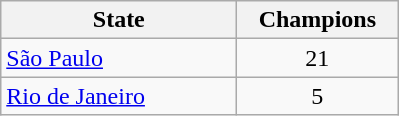<table class="wikitable">
<tr>
<th width=150>State</th>
<th width=100>Champions</th>
</tr>
<tr>
<td> <a href='#'>São Paulo</a></td>
<td align=center>21</td>
</tr>
<tr>
<td> <a href='#'>Rio de Janeiro</a></td>
<td align=center>5</td>
</tr>
</table>
